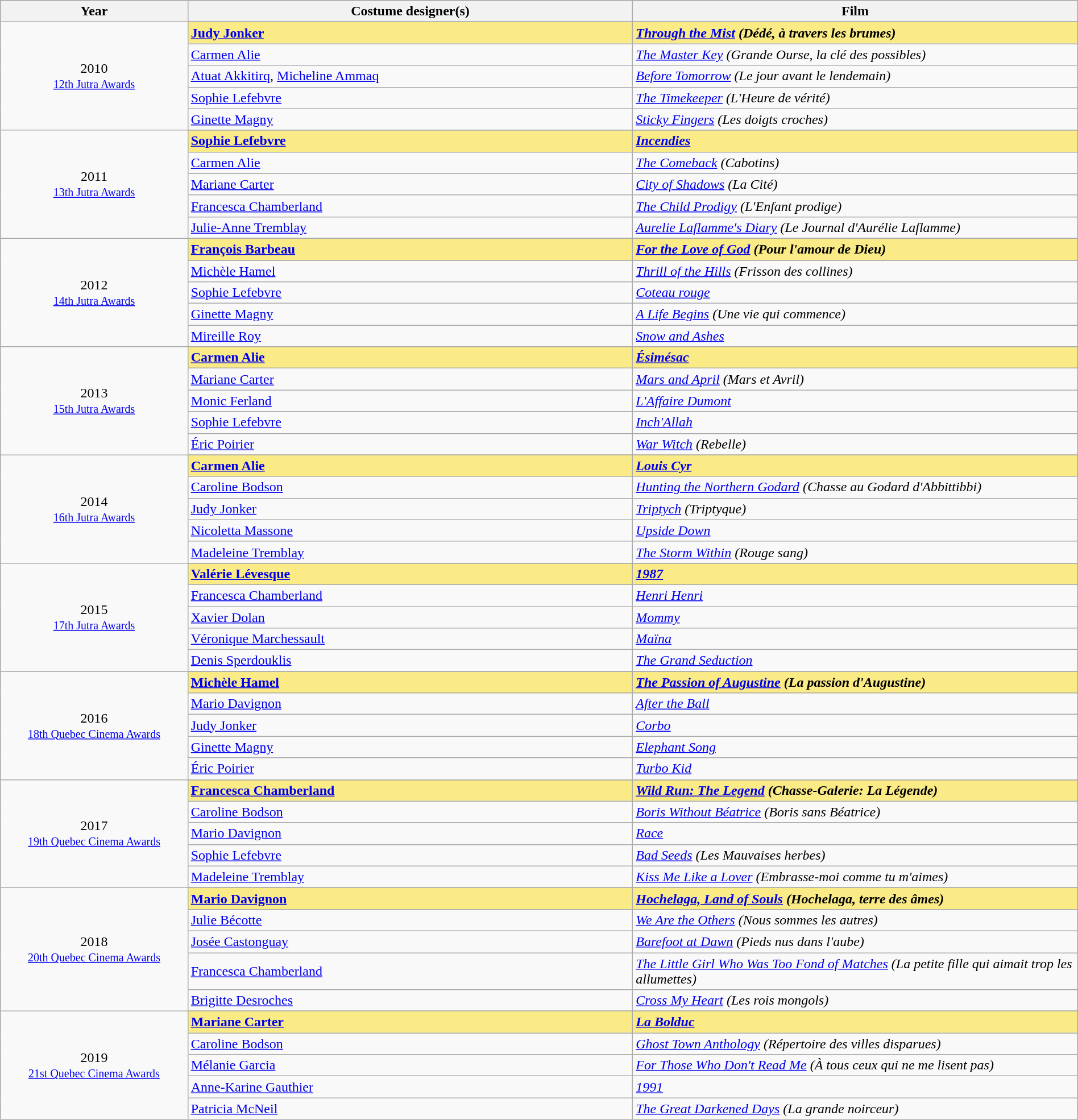<table class="wikitable" style="width:100%;">
<tr style="background:#bebebe;">
<th style="width:8%;">Year</th>
<th style="width:19%;">Costume designer(s)</th>
<th style="width:19%;">Film</th>
</tr>
<tr>
<td rowspan="6" align="center">2010 <br> <small><a href='#'>12th Jutra Awards</a></small></td>
</tr>
<tr style="background:#FAEB86">
<td><strong><a href='#'>Judy Jonker</a></strong></td>
<td><strong><em><a href='#'>Through the Mist</a> (Dédé, à travers les brumes)</em></strong></td>
</tr>
<tr>
<td><a href='#'>Carmen Alie</a></td>
<td><em><a href='#'>The Master Key</a> (Grande Ourse, la clé des possibles)</em></td>
</tr>
<tr>
<td><a href='#'>Atuat Akkitirq</a>, <a href='#'>Micheline Ammaq</a></td>
<td><em><a href='#'>Before Tomorrow</a> (Le jour avant le lendemain)</em></td>
</tr>
<tr>
<td><a href='#'>Sophie Lefebvre</a></td>
<td><em><a href='#'>The Timekeeper</a> (L'Heure de vérité)</em></td>
</tr>
<tr>
<td><a href='#'>Ginette Magny</a></td>
<td><em><a href='#'>Sticky Fingers</a> (Les doigts croches)</em></td>
</tr>
<tr>
<td rowspan="6" align="center">2011 <br> <small><a href='#'>13th Jutra Awards</a></small></td>
</tr>
<tr style="background:#FAEB86">
<td><strong><a href='#'>Sophie Lefebvre</a></strong></td>
<td><strong><em><a href='#'>Incendies</a></em></strong></td>
</tr>
<tr>
<td><a href='#'>Carmen Alie</a></td>
<td><em><a href='#'>The Comeback</a> (Cabotins)</em></td>
</tr>
<tr>
<td><a href='#'>Mariane Carter</a></td>
<td><em><a href='#'>City of Shadows</a> (La Cité)</em></td>
</tr>
<tr>
<td><a href='#'>Francesca Chamberland</a></td>
<td><em><a href='#'>The Child Prodigy</a> (L'Enfant prodige)</em></td>
</tr>
<tr>
<td><a href='#'>Julie-Anne Tremblay</a></td>
<td><em><a href='#'>Aurelie Laflamme's Diary</a> (Le Journal d'Aurélie Laflamme)</em></td>
</tr>
<tr>
<td rowspan="6" align="center">2012 <br> <small><a href='#'>14th Jutra Awards</a></small></td>
</tr>
<tr style="background:#FAEB86">
<td><strong><a href='#'>François Barbeau</a></strong></td>
<td><strong><em><a href='#'>For the Love of God</a> (Pour l'amour de Dieu)</em></strong></td>
</tr>
<tr>
<td><a href='#'>Michèle Hamel</a></td>
<td><em><a href='#'>Thrill of the Hills</a> (Frisson des collines)</em></td>
</tr>
<tr>
<td><a href='#'>Sophie Lefebvre</a></td>
<td><em><a href='#'>Coteau rouge</a></em></td>
</tr>
<tr>
<td><a href='#'>Ginette Magny</a></td>
<td><em><a href='#'>A Life Begins</a> (Une vie qui commence)</em></td>
</tr>
<tr>
<td><a href='#'>Mireille Roy</a></td>
<td><em><a href='#'>Snow and Ashes</a></em></td>
</tr>
<tr>
<td rowspan="6" align="center">2013 <br> <small><a href='#'>15th Jutra Awards</a></small></td>
</tr>
<tr style="background:#FAEB86">
<td><strong><a href='#'>Carmen Alie</a></strong></td>
<td><strong><em><a href='#'>Ésimésac</a></em></strong></td>
</tr>
<tr>
<td><a href='#'>Mariane Carter</a></td>
<td><em><a href='#'>Mars and April</a> (Mars et Avril)</em></td>
</tr>
<tr>
<td><a href='#'>Monic Ferland</a></td>
<td><em><a href='#'>L'Affaire Dumont</a></em></td>
</tr>
<tr>
<td><a href='#'>Sophie Lefebvre</a></td>
<td><em><a href='#'>Inch'Allah</a></em></td>
</tr>
<tr>
<td><a href='#'>Éric Poirier</a></td>
<td><em><a href='#'>War Witch</a> (Rebelle)</em></td>
</tr>
<tr>
<td rowspan="6" align="center">2014 <br> <small><a href='#'>16th Jutra Awards</a></small></td>
</tr>
<tr style="background:#FAEB86">
<td><strong><a href='#'>Carmen Alie</a></strong></td>
<td><strong><em><a href='#'>Louis Cyr</a></em></strong></td>
</tr>
<tr>
<td><a href='#'>Caroline Bodson</a></td>
<td><em><a href='#'>Hunting the Northern Godard</a> (Chasse au Godard d'Abbittibbi)</em></td>
</tr>
<tr>
<td><a href='#'>Judy Jonker</a></td>
<td><em><a href='#'>Triptych</a> (Triptyque)</em></td>
</tr>
<tr>
<td><a href='#'>Nicoletta Massone</a></td>
<td><em><a href='#'>Upside Down</a></em></td>
</tr>
<tr>
<td><a href='#'>Madeleine Tremblay</a></td>
<td><em><a href='#'>The Storm Within</a> (Rouge sang)</em></td>
</tr>
<tr>
<td rowspan="6" align="center">2015 <br> <small><a href='#'>17th Jutra Awards</a></small></td>
</tr>
<tr style="background:#FAEB86">
<td><strong><a href='#'>Valérie Lévesque</a></strong></td>
<td><strong><em><a href='#'>1987</a></em></strong></td>
</tr>
<tr>
<td><a href='#'>Francesca Chamberland</a></td>
<td><em><a href='#'>Henri Henri</a></em></td>
</tr>
<tr>
<td><a href='#'>Xavier Dolan</a></td>
<td><em><a href='#'>Mommy</a></em></td>
</tr>
<tr>
<td><a href='#'>Véronique Marchessault</a></td>
<td><em><a href='#'>Maïna</a></em></td>
</tr>
<tr>
<td><a href='#'>Denis Sperdouklis</a></td>
<td><em><a href='#'>The Grand Seduction</a></em></td>
</tr>
<tr>
<td rowspan="6" align="center">2016 <br> <small><a href='#'>18th Quebec Cinema Awards</a></small></td>
</tr>
<tr style="background:#FAEB86">
<td><strong><a href='#'>Michèle Hamel</a></strong></td>
<td><strong><em><a href='#'>The Passion of Augustine</a> (La passion d'Augustine)</em></strong></td>
</tr>
<tr>
<td><a href='#'>Mario Davignon</a></td>
<td><em><a href='#'>After the Ball</a></em></td>
</tr>
<tr>
<td><a href='#'>Judy Jonker</a></td>
<td><em><a href='#'>Corbo</a></em></td>
</tr>
<tr>
<td><a href='#'>Ginette Magny</a></td>
<td><em><a href='#'>Elephant Song</a></em></td>
</tr>
<tr>
<td><a href='#'>Éric Poirier</a></td>
<td><em><a href='#'>Turbo Kid</a></em></td>
</tr>
<tr>
<td rowspan="6" align="center">2017 <br> <small><a href='#'>19th Quebec Cinema Awards</a></small></td>
</tr>
<tr style="background:#FAEB86">
<td><strong><a href='#'>Francesca Chamberland</a></strong></td>
<td><strong><em><a href='#'>Wild Run: The Legend</a> (Chasse-Galerie: La Légende)</em></strong></td>
</tr>
<tr>
<td><a href='#'>Caroline Bodson</a></td>
<td><em><a href='#'>Boris Without Béatrice</a> (Boris sans Béatrice)</em></td>
</tr>
<tr>
<td><a href='#'>Mario Davignon</a></td>
<td><em><a href='#'>Race</a></em></td>
</tr>
<tr>
<td><a href='#'>Sophie Lefebvre</a></td>
<td><em><a href='#'>Bad Seeds</a> (Les Mauvaises herbes)</em></td>
</tr>
<tr>
<td><a href='#'>Madeleine Tremblay</a></td>
<td><em><a href='#'>Kiss Me Like a Lover</a> (Embrasse-moi comme tu m'aimes)</em></td>
</tr>
<tr>
<td rowspan="6" align="center">2018 <br> <small><a href='#'>20th Quebec Cinema Awards</a></small></td>
</tr>
<tr style="background:#FAEB86">
<td><strong><a href='#'>Mario Davignon</a></strong></td>
<td><strong><em><a href='#'>Hochelaga, Land of Souls</a> (Hochelaga, terre des âmes)</em></strong></td>
</tr>
<tr>
<td><a href='#'>Julie Bécotte</a></td>
<td><em><a href='#'>We Are the Others</a> (Nous sommes les autres)</em></td>
</tr>
<tr>
<td><a href='#'>Josée Castonguay</a></td>
<td><em><a href='#'>Barefoot at Dawn</a> (Pieds nus dans l'aube)</em></td>
</tr>
<tr>
<td><a href='#'>Francesca Chamberland</a></td>
<td><em><a href='#'>The Little Girl Who Was Too Fond of Matches</a> (La petite fille qui aimait trop les allumettes)</em></td>
</tr>
<tr>
<td><a href='#'>Brigitte Desroches</a></td>
<td><em><a href='#'>Cross My Heart</a> (Les rois mongols)</em></td>
</tr>
<tr>
<td rowspan="6" align="center">2019 <br> <small><a href='#'>21st Quebec Cinema Awards</a></small></td>
</tr>
<tr style="background:#FAEB86">
<td><strong><a href='#'>Mariane Carter</a></strong></td>
<td><strong><em><a href='#'>La Bolduc</a></em></strong></td>
</tr>
<tr>
<td><a href='#'>Caroline Bodson</a></td>
<td><em><a href='#'>Ghost Town Anthology</a> (Répertoire des villes disparues)</em></td>
</tr>
<tr>
<td><a href='#'>Mélanie Garcia</a></td>
<td><em><a href='#'>For Those Who Don't Read Me</a> (À tous ceux qui ne me lisent pas)</em></td>
</tr>
<tr>
<td><a href='#'>Anne-Karine Gauthier</a></td>
<td><em><a href='#'>1991</a></em></td>
</tr>
<tr>
<td><a href='#'>Patricia McNeil</a></td>
<td><em><a href='#'>The Great Darkened Days</a> (La grande noirceur)</em></td>
</tr>
</table>
